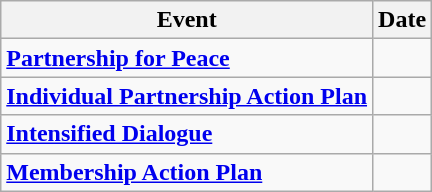<table class="wikitable sortable" style="text-align:center;">
<tr>
<th>Event</th>
<th>Date</th>
</tr>
<tr>
<td style="text-align:left;"><strong><a href='#'>Partnership for Peace</a></strong></td>
<td></td>
</tr>
<tr>
<td style="text-align:left;"><strong><a href='#'>Individual Partnership Action Plan</a></strong></td>
<td></td>
</tr>
<tr>
<td style="text-align:left;"><strong><a href='#'>Intensified Dialogue</a></strong></td>
<td></td>
</tr>
<tr>
<td style="text-align:left;"><strong><a href='#'>Membership Action Plan</a></strong></td>
<td></td>
</tr>
</table>
